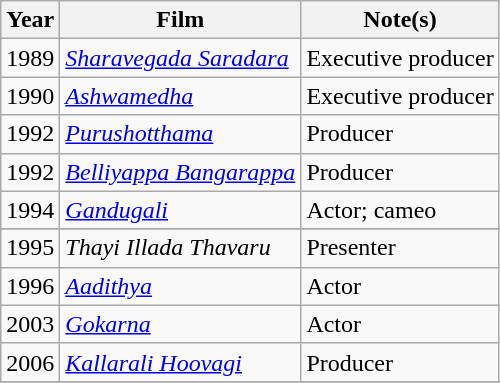<table class="wikitable sortable">
<tr>
<th>Year</th>
<th>Film</th>
<th>Note(s)</th>
</tr>
<tr>
<td>1989</td>
<td><em><a href='#'>Sharavegada Saradara</a></em></td>
<td>Executive producer</td>
</tr>
<tr>
<td>1990</td>
<td><em><a href='#'>Ashwamedha</a></em></td>
<td>Executive producer</td>
</tr>
<tr>
<td>1992</td>
<td><em><a href='#'>Purushotthama</a></em></td>
<td>Producer</td>
</tr>
<tr>
<td>1992</td>
<td><em><a href='#'>Belliyappa Bangarappa</a></em></td>
<td>Producer</td>
</tr>
<tr>
<td>1994</td>
<td><em><a href='#'>Gandugali</a></em></td>
<td>Actor; cameo</td>
</tr>
<tr>
</tr>
<tr>
<td>1995</td>
<td><em>Thayi Illada Thavaru</em></td>
<td>Presenter</td>
</tr>
<tr>
<td>1996</td>
<td><em><a href='#'>Aadithya</a></em></td>
<td>Actor</td>
</tr>
<tr>
<td>2003</td>
<td><em><a href='#'>Gokarna</a></em></td>
<td>Actor</td>
</tr>
<tr>
<td>2006</td>
<td><em><a href='#'>Kallarali Hoovagi</a></em></td>
<td>Producer</td>
</tr>
<tr>
</tr>
</table>
